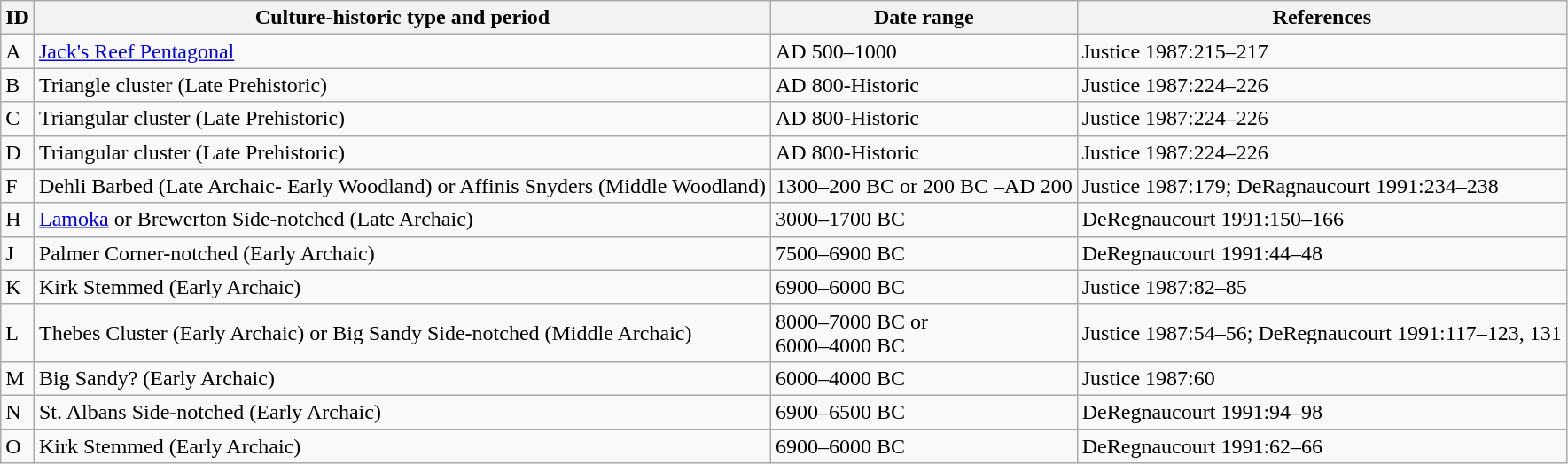<table class="wikitable">
<tr>
<th>ID</th>
<th>Culture-historic type and period</th>
<th>Date range</th>
<th>References</th>
</tr>
<tr>
<td>A</td>
<td><a href='#'>Jack's Reef Pentagonal</a></td>
<td>AD 500–1000</td>
<td>Justice 1987:215–217</td>
</tr>
<tr>
<td>B</td>
<td>Triangle cluster (Late Prehistoric)</td>
<td>AD 800-Historic</td>
<td>Justice 1987:224–226</td>
</tr>
<tr>
<td>C</td>
<td>Triangular cluster (Late Prehistoric)</td>
<td>AD 800-Historic</td>
<td>Justice 1987:224–226</td>
</tr>
<tr>
<td>D</td>
<td>Triangular cluster (Late Prehistoric)</td>
<td>AD 800-Historic</td>
<td>Justice 1987:224–226</td>
</tr>
<tr>
<td>F</td>
<td>Dehli Barbed (Late Archaic- Early Woodland) or Affinis Snyders (Middle Woodland)</td>
<td>1300–200 BC or 200 BC –AD 200</td>
<td>Justice 1987:179; DeRagnaucourt 1991:234–238</td>
</tr>
<tr>
<td>H</td>
<td><a href='#'>Lamoka</a> or Brewerton Side-notched (Late Archaic)</td>
<td>3000–1700 BC</td>
<td>DeRegnaucourt 1991:150–166</td>
</tr>
<tr>
<td>J</td>
<td>Palmer Corner-notched (Early Archaic)</td>
<td>7500–6900 BC</td>
<td>DeRegnaucourt 1991:44–48</td>
</tr>
<tr>
<td>K</td>
<td>Kirk Stemmed (Early Archaic)</td>
<td>6900–6000 BC</td>
<td>Justice 1987:82–85</td>
</tr>
<tr>
<td>L</td>
<td>Thebes Cluster (Early Archaic) or Big Sandy Side-notched (Middle Archaic)</td>
<td>8000–7000 BC or<br>6000–4000 BC</td>
<td>Justice 1987:54–56; DeRegnaucourt 1991:117–123, 131</td>
</tr>
<tr>
<td>M</td>
<td>Big Sandy? (Early Archaic)</td>
<td>6000–4000 BC</td>
<td>Justice 1987:60</td>
</tr>
<tr>
<td>N</td>
<td>St. Albans Side-notched (Early Archaic)</td>
<td>6900–6500 BC</td>
<td>DeRegnaucourt 1991:94–98</td>
</tr>
<tr>
<td>O</td>
<td>Kirk Stemmed (Early Archaic)</td>
<td>6900–6000 BC</td>
<td>DeRegnaucourt 1991:62–66</td>
</tr>
</table>
